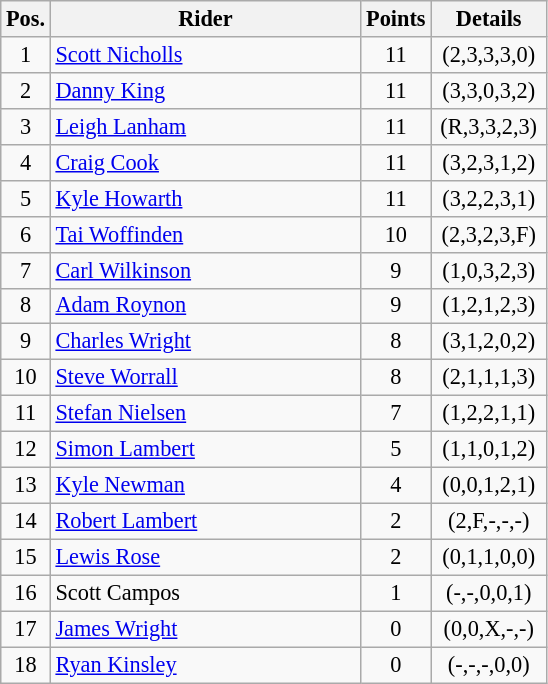<table class=wikitable style="font-size:93%;">
<tr>
<th width=25px>Pos.</th>
<th width=200px>Rider</th>
<th width=40px>Points</th>
<th width=70px>Details</th>
</tr>
<tr align=center >
<td>1</td>
<td align=left><a href='#'>Scott Nicholls</a></td>
<td>11</td>
<td>(2,3,3,3,0)</td>
</tr>
<tr align=center >
<td>2</td>
<td align=left><a href='#'>Danny King</a></td>
<td>11</td>
<td>(3,3,0,3,2)</td>
</tr>
<tr align=center >
<td>3</td>
<td align=left><a href='#'>Leigh Lanham</a></td>
<td>11</td>
<td>(R,3,3,2,3)</td>
</tr>
<tr align=center >
<td>4</td>
<td align=left><a href='#'>Craig Cook</a></td>
<td>11</td>
<td>(3,2,3,1,2)</td>
</tr>
<tr align=center >
<td>5</td>
<td align=left><a href='#'>Kyle Howarth</a></td>
<td>11</td>
<td>(3,2,2,3,1)</td>
</tr>
<tr align=center >
<td>6</td>
<td align=left><a href='#'>Tai Woffinden</a></td>
<td>10</td>
<td>(2,3,2,3,F)</td>
</tr>
<tr align=center >
<td>7</td>
<td align=left><a href='#'>Carl Wilkinson</a></td>
<td>9</td>
<td>(1,0,3,2,3)</td>
</tr>
<tr align=center >
<td>8</td>
<td align=left><a href='#'>Adam Roynon</a></td>
<td>9</td>
<td>(1,2,1,2,3)</td>
</tr>
<tr align=center>
<td>9</td>
<td align=left><a href='#'>Charles Wright</a></td>
<td>8</td>
<td>(3,1,2,0,2)</td>
</tr>
<tr align=center>
<td>10</td>
<td align=left><a href='#'>Steve Worrall</a></td>
<td>8</td>
<td>(2,1,1,1,3)</td>
</tr>
<tr align=center>
<td>11</td>
<td align=left><a href='#'>Stefan Nielsen</a></td>
<td>7</td>
<td>(1,2,2,1,1)</td>
</tr>
<tr align=center>
<td>12</td>
<td align=left><a href='#'>Simon Lambert</a></td>
<td>5</td>
<td>(1,1,0,1,2)</td>
</tr>
<tr align=center>
<td>13</td>
<td align=left><a href='#'>Kyle Newman</a></td>
<td>4</td>
<td>(0,0,1,2,1)</td>
</tr>
<tr align=center>
<td>14</td>
<td align=left><a href='#'>Robert Lambert</a></td>
<td>2</td>
<td>(2,F,-,-,-)</td>
</tr>
<tr align=center>
<td>15</td>
<td align=left><a href='#'>Lewis Rose</a></td>
<td>2</td>
<td>(0,1,1,0,0)</td>
</tr>
<tr align=center>
<td>16</td>
<td align=left>Scott Campos</td>
<td>1</td>
<td>(-,-,0,0,1)</td>
</tr>
<tr align=center>
<td>17</td>
<td align=left><a href='#'>James Wright</a></td>
<td>0</td>
<td>(0,0,X,-,-)</td>
</tr>
<tr align=center>
<td>18</td>
<td align=left><a href='#'>Ryan Kinsley</a></td>
<td>0</td>
<td>(-,-,-,0,0)</td>
</tr>
</table>
